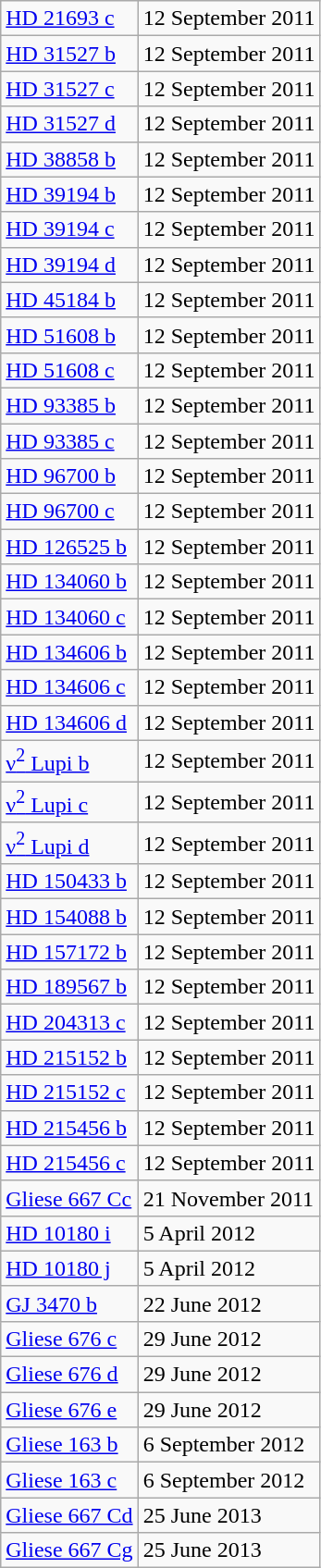<table class="wikitable">
<tr>
<td><a href='#'>HD 21693 c</a></td>
<td>12 September 2011</td>
</tr>
<tr>
<td><a href='#'>HD 31527 b</a></td>
<td>12 September 2011</td>
</tr>
<tr>
<td><a href='#'>HD 31527 c</a></td>
<td>12 September 2011</td>
</tr>
<tr>
<td><a href='#'>HD 31527 d</a></td>
<td>12 September 2011</td>
</tr>
<tr>
<td><a href='#'>HD 38858 b</a></td>
<td>12 September 2011</td>
</tr>
<tr>
<td><a href='#'>HD 39194 b</a></td>
<td>12 September 2011</td>
</tr>
<tr>
<td><a href='#'>HD 39194 c</a></td>
<td>12 September 2011</td>
</tr>
<tr>
<td><a href='#'>HD 39194 d</a></td>
<td>12 September 2011</td>
</tr>
<tr>
<td><a href='#'>HD 45184 b</a></td>
<td>12 September 2011</td>
</tr>
<tr>
<td><a href='#'>HD 51608 b</a></td>
<td>12 September 2011</td>
</tr>
<tr>
<td><a href='#'>HD 51608 c</a></td>
<td>12 September 2011</td>
</tr>
<tr>
<td><a href='#'>HD 93385 b</a></td>
<td>12 September 2011</td>
</tr>
<tr>
<td><a href='#'>HD 93385 c</a></td>
<td>12 September 2011</td>
</tr>
<tr>
<td><a href='#'>HD 96700 b</a></td>
<td>12 September 2011</td>
</tr>
<tr>
<td><a href='#'>HD 96700 c</a></td>
<td>12 September 2011</td>
</tr>
<tr>
<td><a href='#'>HD 126525 b</a></td>
<td>12 September 2011</td>
</tr>
<tr>
<td><a href='#'>HD 134060 b</a></td>
<td>12 September 2011</td>
</tr>
<tr>
<td><a href='#'>HD 134060 c</a></td>
<td>12 September 2011</td>
</tr>
<tr>
<td><a href='#'>HD 134606 b</a></td>
<td>12 September 2011</td>
</tr>
<tr>
<td><a href='#'>HD 134606 c</a></td>
<td>12 September 2011</td>
</tr>
<tr>
<td><a href='#'>HD 134606 d</a></td>
<td>12 September 2011</td>
</tr>
<tr>
<td><a href='#'>ν<sup>2</sup> Lupi b</a></td>
<td>12 September 2011</td>
</tr>
<tr>
<td><a href='#'>ν<sup>2</sup> Lupi c</a></td>
<td>12 September 2011</td>
</tr>
<tr>
<td><a href='#'>ν<sup>2</sup> Lupi d</a></td>
<td>12 September 2011</td>
</tr>
<tr>
<td><a href='#'>HD 150433 b</a></td>
<td>12 September 2011</td>
</tr>
<tr>
<td><a href='#'>HD 154088 b</a></td>
<td>12 September 2011</td>
</tr>
<tr>
<td><a href='#'>HD 157172 b</a></td>
<td>12 September 2011</td>
</tr>
<tr>
<td><a href='#'>HD 189567 b</a></td>
<td>12 September 2011</td>
</tr>
<tr>
<td><a href='#'>HD 204313 c</a></td>
<td>12 September 2011</td>
</tr>
<tr>
<td><a href='#'>HD 215152 b</a></td>
<td>12 September 2011</td>
</tr>
<tr>
<td><a href='#'>HD 215152 c</a></td>
<td>12 September 2011</td>
</tr>
<tr>
<td><a href='#'>HD 215456 b</a></td>
<td>12 September 2011</td>
</tr>
<tr>
<td><a href='#'>HD 215456 c</a></td>
<td>12 September 2011</td>
</tr>
<tr>
<td><a href='#'>Gliese 667 Cc</a></td>
<td>21 November 2011</td>
</tr>
<tr>
<td><a href='#'>HD 10180 i</a></td>
<td>5 April 2012</td>
</tr>
<tr>
<td><a href='#'>HD 10180 j</a></td>
<td>5 April 2012</td>
</tr>
<tr>
<td><a href='#'>GJ 3470 b</a></td>
<td>22 June 2012</td>
</tr>
<tr>
<td><a href='#'>Gliese 676 c</a></td>
<td>29 June 2012</td>
</tr>
<tr>
<td><a href='#'>Gliese 676 d</a></td>
<td>29 June 2012</td>
</tr>
<tr>
<td><a href='#'>Gliese 676 e</a></td>
<td>29 June 2012</td>
</tr>
<tr>
<td><a href='#'>Gliese 163 b</a></td>
<td>6 September 2012</td>
</tr>
<tr>
<td><a href='#'>Gliese 163 c</a></td>
<td>6 September 2012</td>
</tr>
<tr>
<td><a href='#'>Gliese 667 Cd</a></td>
<td>25 June 2013</td>
</tr>
<tr>
<td><a href='#'>Gliese 667 Cg</a></td>
<td>25 June 2013</td>
</tr>
</table>
